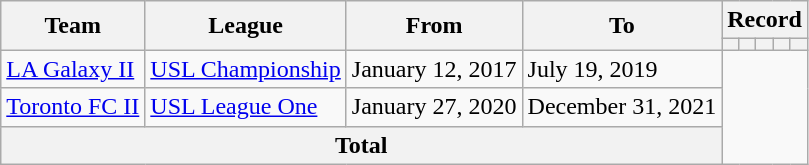<table class="wikitable" style="text-align: center">
<tr>
<th rowspan=2>Team</th>
<th rowspan=2>League</th>
<th rowspan=2>From</th>
<th rowspan=2>To</th>
<th colspan=5>Record</th>
</tr>
<tr>
<th></th>
<th></th>
<th></th>
<th></th>
<th></th>
</tr>
<tr>
<td align=left> <a href='#'>LA Galaxy II</a></td>
<td align=left><a href='#'>USL Championship</a></td>
<td align=left>January 12, 2017</td>
<td align=left>July 19, 2019<br></td>
</tr>
<tr>
<td align=left> <a href='#'>Toronto FC II</a></td>
<td align=left><a href='#'>USL League One</a></td>
<td align=left>January 27, 2020</td>
<td align=left>December 31, 2021<br></td>
</tr>
<tr>
<th colspan=4>Total<br></th>
</tr>
</table>
